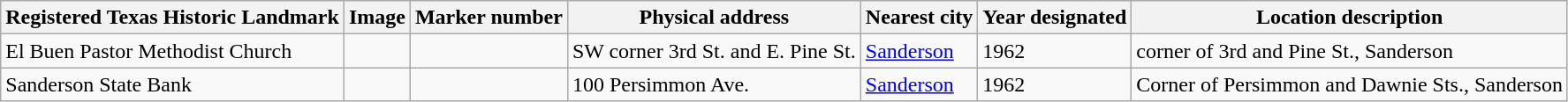<table class="wikitable sortable">
<tr>
<th>Registered Texas Historic Landmark</th>
<th>Image</th>
<th>Marker number</th>
<th>Physical address</th>
<th>Nearest city</th>
<th>Year designated</th>
<th>Location description</th>
</tr>
<tr>
<td>El Buen Pastor Methodist Church</td>
<td></td>
<td></td>
<td>SW corner 3rd St. and E. Pine St.<br></td>
<td><a href='#'>Sanderson</a></td>
<td>1962</td>
<td>corner of 3rd and Pine St., Sanderson</td>
</tr>
<tr>
<td>Sanderson State Bank</td>
<td></td>
<td></td>
<td>100 Persimmon Ave.<br></td>
<td><a href='#'>Sanderson</a></td>
<td>1962</td>
<td>Corner of Persimmon and Dawnie Sts., Sanderson</td>
</tr>
</table>
